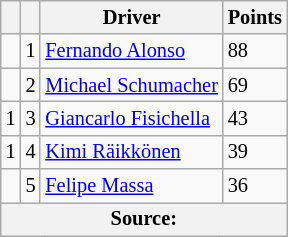<table class="wikitable" style="font-size: 85%;">
<tr>
<th></th>
<th></th>
<th>Driver</th>
<th>Points</th>
</tr>
<tr>
<td></td>
<td align="center">1</td>
<td> <a href='#'>Fernando Alonso</a></td>
<td>88</td>
</tr>
<tr>
<td></td>
<td align="center">2</td>
<td> <a href='#'>Michael Schumacher</a></td>
<td>69</td>
</tr>
<tr>
<td> 1</td>
<td align="center">3</td>
<td> <a href='#'>Giancarlo Fisichella</a></td>
<td>43</td>
</tr>
<tr>
<td> 1</td>
<td align="center">4</td>
<td> <a href='#'>Kimi Räikkönen</a></td>
<td>39</td>
</tr>
<tr>
<td></td>
<td align="center">5</td>
<td> <a href='#'>Felipe Massa</a></td>
<td>36</td>
</tr>
<tr>
<th colspan=4>Source:</th>
</tr>
</table>
